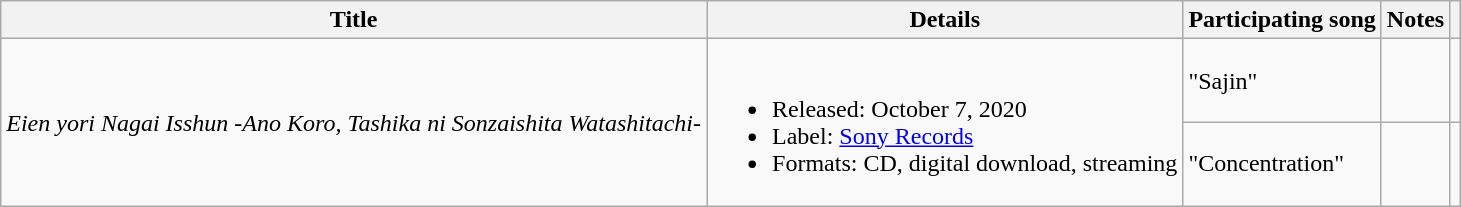<table class="wikitable">
<tr>
<th>Title</th>
<th>Details</th>
<th>Participating song</th>
<th>Notes</th>
<th></th>
</tr>
<tr>
<td rowspan="2"><em>Eien yori Nagai Isshun -Ano Koro, Tashika ni Sonzaishita Watashitachi-</em></td>
<td rowspan="2"><br><ul><li>Released: October 7, 2020</li><li>Label: <a href='#'>Sony Records</a></li><li>Formats: CD, digital download, streaming</li></ul></td>
<td>"Sajin"</td>
<td></td>
<td></td>
</tr>
<tr>
<td>"Concentration"</td>
<td></td>
<td></td>
</tr>
</table>
